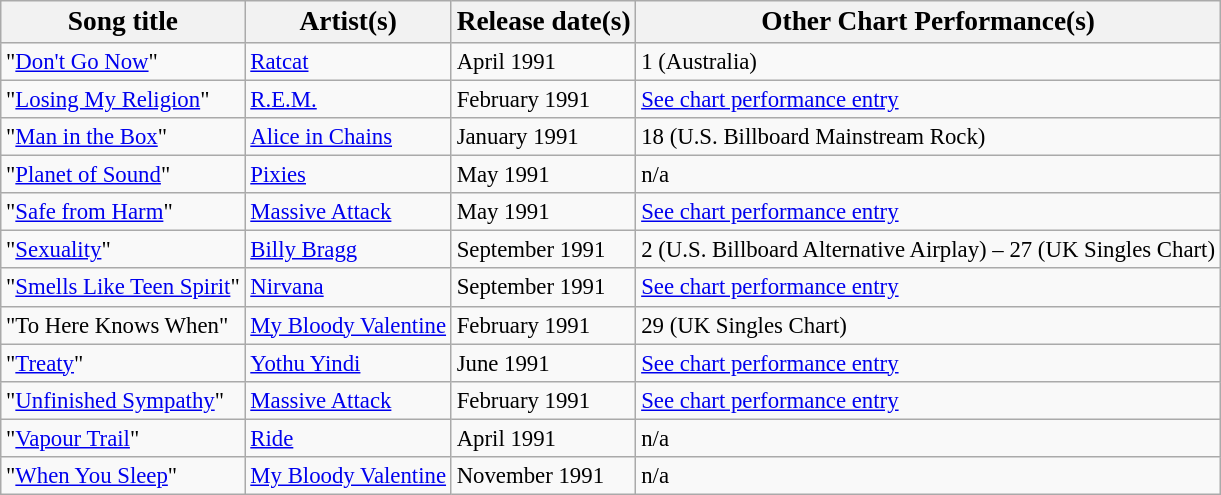<table class="wikitable sortable" style="font-size:95%;">
<tr>
<th><big>Song title</big></th>
<th><big>Artist(s)</big></th>
<th><big>Release date(s)</big></th>
<th><big>Other Chart Performance(s)</big></th>
</tr>
<tr>
<td>"<a href='#'>Don't Go Now</a>"</td>
<td><a href='#'>Ratcat</a></td>
<td>April 1991</td>
<td>1 (Australia)</td>
</tr>
<tr>
<td>"<a href='#'>Losing My Religion</a>"</td>
<td><a href='#'>R.E.M.</a></td>
<td>February 1991</td>
<td><a href='#'>See chart performance entry</a></td>
</tr>
<tr>
<td>"<a href='#'>Man in the Box</a>"</td>
<td><a href='#'>Alice in Chains</a></td>
<td>January 1991</td>
<td>18 (U.S. Billboard Mainstream Rock)</td>
</tr>
<tr>
<td>"<a href='#'>Planet of Sound</a>"</td>
<td><a href='#'>Pixies</a></td>
<td>May 1991</td>
<td>n/a</td>
</tr>
<tr>
<td>"<a href='#'>Safe from Harm</a>"</td>
<td><a href='#'>Massive Attack</a></td>
<td>May 1991</td>
<td><a href='#'>See chart performance entry</a></td>
</tr>
<tr>
<td>"<a href='#'>Sexuality</a>"</td>
<td><a href='#'>Billy Bragg</a></td>
<td>September 1991</td>
<td>2 (U.S. Billboard Alternative Airplay) – 27 (UK Singles Chart)</td>
</tr>
<tr>
<td>"<a href='#'>Smells Like Teen Spirit</a>"</td>
<td><a href='#'>Nirvana</a></td>
<td>September 1991</td>
<td><a href='#'>See chart performance entry</a></td>
</tr>
<tr>
<td>"To Here Knows When"</td>
<td><a href='#'>My Bloody Valentine</a></td>
<td>February 1991</td>
<td>29 (UK Singles Chart)</td>
</tr>
<tr>
<td>"<a href='#'>Treaty</a>"</td>
<td><a href='#'>Yothu Yindi</a></td>
<td>June 1991</td>
<td><a href='#'>See chart performance entry</a></td>
</tr>
<tr>
<td>"<a href='#'>Unfinished Sympathy</a>"</td>
<td><a href='#'>Massive Attack</a></td>
<td>February 1991</td>
<td><a href='#'>See chart performance entry</a></td>
</tr>
<tr>
<td>"<a href='#'>Vapour Trail</a>"</td>
<td><a href='#'>Ride</a></td>
<td>April 1991</td>
<td>n/a</td>
</tr>
<tr>
<td>"<a href='#'>When You Sleep</a>"</td>
<td><a href='#'>My Bloody Valentine</a></td>
<td>November 1991</td>
<td>n/a</td>
</tr>
</table>
